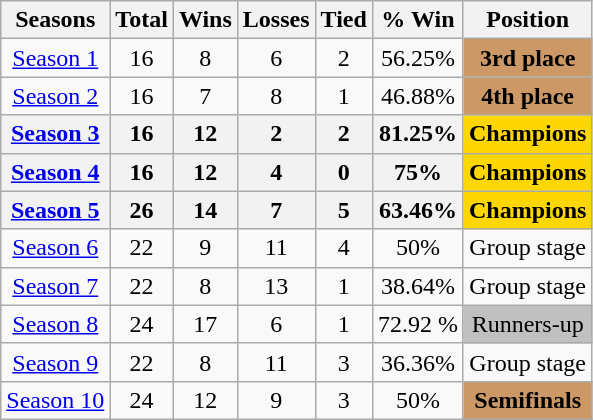<table class="wikitable sortable" style="text-align: center; font-size: 100%" align="center" width:"80%">
<tr>
<th>Seasons</th>
<th>Total</th>
<th>Wins</th>
<th>Losses</th>
<th>Tied</th>
<th>% Win</th>
<th>Position</th>
</tr>
<tr>
<td><a href='#'>Season 1</a></td>
<td>16</td>
<td>8</td>
<td>6</td>
<td>2</td>
<td>56.25%</td>
<td style="background: #cc9966"><strong>3rd place</strong></td>
</tr>
<tr>
<td><a href='#'>Season 2</a></td>
<td>16</td>
<td>7</td>
<td>8</td>
<td>1</td>
<td>46.88%</td>
<td style="background: #cc9966"><strong>4th place</strong></td>
</tr>
<tr>
<th><a href='#'>Season 3</a></th>
<th>16</th>
<th>12</th>
<th>2</th>
<th>2</th>
<th>81.25%</th>
<th style="background: gold;">Champions</th>
</tr>
<tr>
<th><a href='#'>Season 4</a></th>
<th>16</th>
<th>12</th>
<th>4</th>
<th>0</th>
<th>75%</th>
<th style="background: gold;">Champions</th>
</tr>
<tr>
<th><a href='#'>Season 5</a></th>
<th>26</th>
<th>14</th>
<th>7</th>
<th>5</th>
<th>63.46%</th>
<th style="background: gold;">Champions</th>
</tr>
<tr>
<td><a href='#'>Season 6</a></td>
<td>22</td>
<td>9</td>
<td>11</td>
<td>4</td>
<td>50%</td>
<td>Group stage</td>
</tr>
<tr>
<td><a href='#'>Season 7</a></td>
<td>22</td>
<td>8</td>
<td>13</td>
<td>1</td>
<td>38.64%</td>
<td>Group stage</td>
</tr>
<tr>
<td><a href='#'>Season 8</a></td>
<td>24</td>
<td>17</td>
<td>6</td>
<td>1</td>
<td>72.92 %</td>
<td style="background: silver;">Runners-up</td>
</tr>
<tr>
<td><a href='#'>Season 9</a></td>
<td>22</td>
<td>8</td>
<td>11</td>
<td>3</td>
<td>36.36%</td>
<td>Group stage</td>
</tr>
<tr>
<td><a href='#'>Season 10</a></td>
<td>24</td>
<td>12</td>
<td>9</td>
<td>3</td>
<td>50%</td>
<td style="background: #cc9966"><strong>Semifinals</strong></td>
</tr>
</table>
